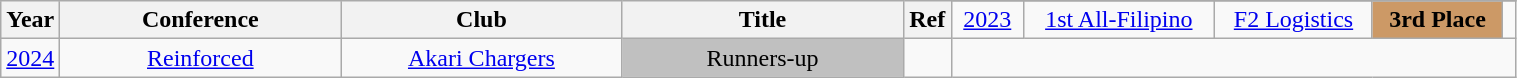<table class="wikitable sortable" style="text-align:center" width="80%">
<tr>
<th style="width:25px;" rowspan="2">Year</th>
<th style="width:180px;" rowspan="2">Conference</th>
<th style="width:180px;" rowspan="2">Club</th>
<th style="width:180px;" rowspan="2">Title</th>
<th style="width:25px;" rowspan="2">Ref</th>
</tr>
<tr>
<td><a href='#'>2023</a></td>
<td><a href='#'>1st All-Filipino</a></td>
<td><a href='#'>F2 Logistics</a></td>
<td style="background:#c96;"><strong>3rd Place</strong></td>
<td></td>
</tr>
<tr>
<td><a href='#'>2024</a></td>
<td><a href='#'>Reinforced</a></td>
<td><a href='#'>Akari Chargers</a></td>
<td style="background:silver">Runners-up</td>
<td></td>
</tr>
</table>
